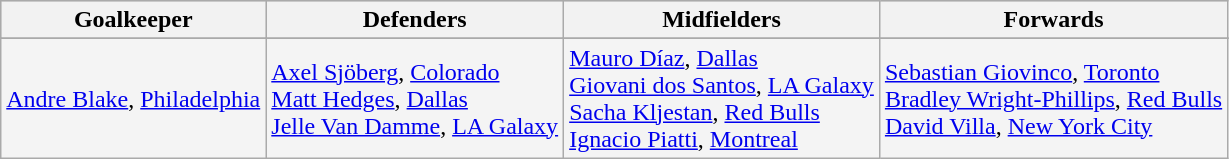<table class="wikitable">
<tr style="background:#cccccc;">
<th>Goalkeeper</th>
<th>Defenders</th>
<th>Midfielders</th>
<th>Forwards</th>
</tr>
<tr>
</tr>
<tr style="background:#f4f4f4;">
<td> <a href='#'>Andre Blake</a>, <a href='#'>Philadelphia</a></td>
<td> <a href='#'>Axel Sjöberg</a>, <a href='#'>Colorado</a><br> <a href='#'>Matt Hedges</a>, <a href='#'>Dallas</a><br> <a href='#'>Jelle Van Damme</a>, <a href='#'>LA Galaxy</a></td>
<td> <a href='#'>Mauro Díaz</a>,  <a href='#'>Dallas</a><br> <a href='#'>Giovani dos Santos</a>, <a href='#'>LA Galaxy</a><br> <a href='#'>Sacha Kljestan</a>, <a href='#'>Red Bulls</a><br> <a href='#'>Ignacio Piatti</a>, <a href='#'>Montreal</a></td>
<td> <a href='#'>Sebastian Giovinco</a>, <a href='#'>Toronto</a><br> <a href='#'>Bradley Wright-Phillips</a>, <a href='#'>Red Bulls</a><br> <a href='#'>David Villa</a>, <a href='#'>New York City</a></td>
</tr>
</table>
